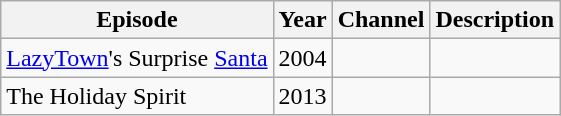<table class="wikitable">
<tr>
<th>Episode</th>
<th>Year</th>
<th>Channel</th>
<th>Description</th>
</tr>
<tr>
<td><a href='#'>LazyTown</a>'s Surprise <a href='#'>Santa</a></td>
<td>2004</td>
<td></td>
<td></td>
</tr>
<tr>
<td>The Holiday Spirit</td>
<td>2013</td>
<td></td>
<td></td>
</tr>
</table>
